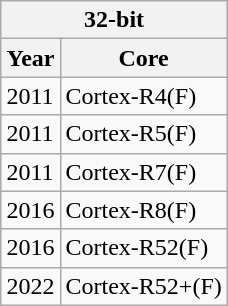<table class="wikitable" border="1" style="float:right; margin-left:9px;">
<tr>
<th colspan=2>32-bit</th>
</tr>
<tr>
<th>Year</th>
<th>Core</th>
</tr>
<tr>
<td>2011</td>
<td>Cortex-R4(F)</td>
</tr>
<tr>
<td>2011</td>
<td>Cortex-R5(F)</td>
</tr>
<tr>
<td>2011</td>
<td>Cortex-R7(F)</td>
</tr>
<tr>
<td>2016</td>
<td>Cortex-R8(F)</td>
</tr>
<tr>
<td>2016</td>
<td>Cortex-R52(F)</td>
</tr>
<tr>
<td>2022</td>
<td>Cortex-R52+(F)</td>
</tr>
</table>
